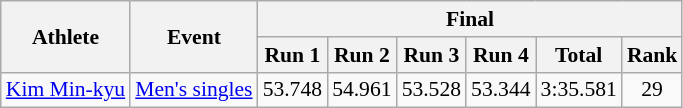<table class="wikitable" style="font-size:90%">
<tr>
<th rowspan="2">Athlete</th>
<th rowspan="2">Event</th>
<th colspan="6">Final</th>
</tr>
<tr>
<th>Run 1</th>
<th>Run 2</th>
<th>Run 3</th>
<th>Run 4</th>
<th>Total</th>
<th>Rank</th>
</tr>
<tr>
<td><a href='#'>Kim Min-kyu</a></td>
<td><a href='#'>Men's singles</a></td>
<td align="center">53.748</td>
<td align="center">54.961</td>
<td align="center">53.528</td>
<td align="center">53.344</td>
<td align="center">3:35.581</td>
<td align="center">29</td>
</tr>
</table>
